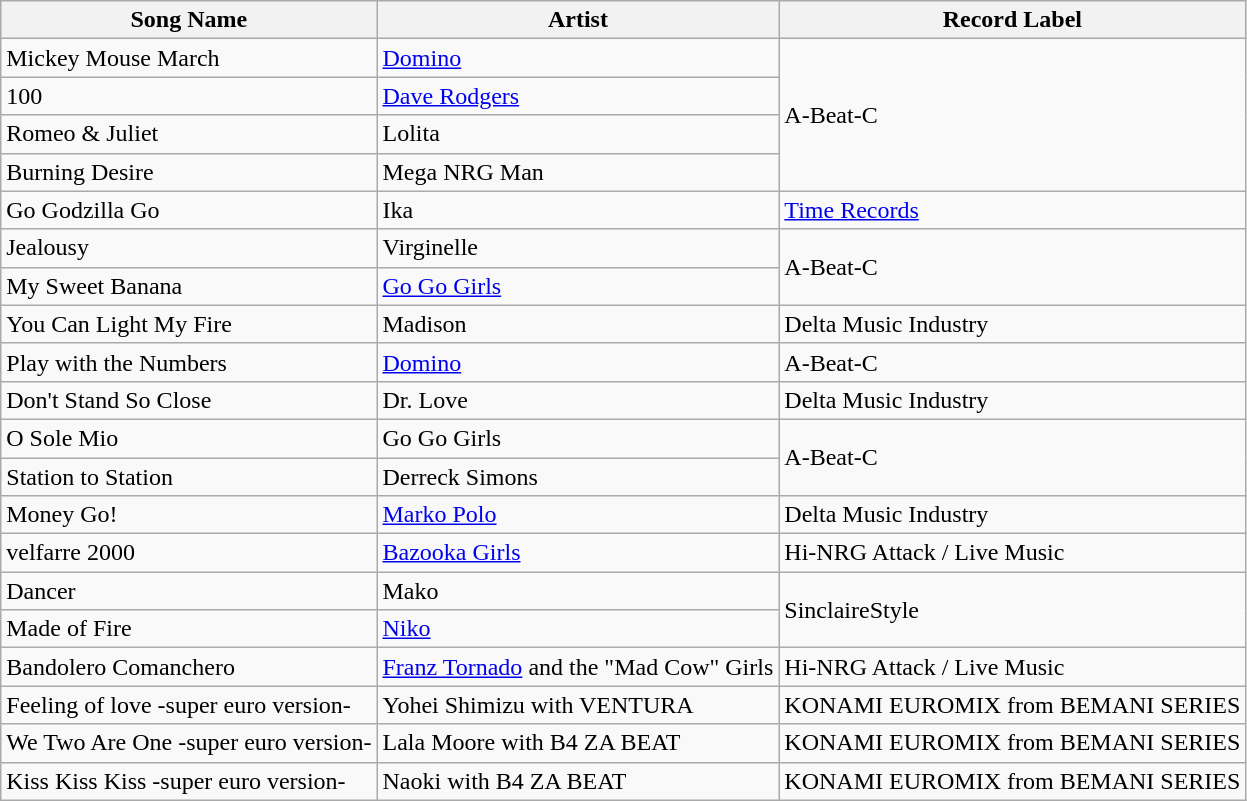<table class="wikitable sortable">
<tr>
<th>Song Name</th>
<th>Artist</th>
<th>Record Label</th>
</tr>
<tr>
<td>Mickey Mouse March</td>
<td><a href='#'>Domino</a></td>
<td rowspan="4">A-Beat-C</td>
</tr>
<tr>
<td>100</td>
<td><a href='#'>Dave Rodgers</a></td>
</tr>
<tr>
<td>Romeo & Juliet</td>
<td>Lolita</td>
</tr>
<tr>
<td>Burning Desire</td>
<td>Mega NRG Man</td>
</tr>
<tr>
<td>Go Godzilla Go</td>
<td>Ika</td>
<td><a href='#'>Time Records</a></td>
</tr>
<tr>
<td>Jealousy</td>
<td>Virginelle</td>
<td rowspan="2">A-Beat-C</td>
</tr>
<tr>
<td>My Sweet Banana</td>
<td><a href='#'>Go Go Girls</a></td>
</tr>
<tr>
<td>You Can Light My Fire</td>
<td>Madison</td>
<td>Delta Music Industry</td>
</tr>
<tr>
<td>Play with the Numbers</td>
<td><a href='#'>Domino</a></td>
<td>A-Beat-C</td>
</tr>
<tr>
<td>Don't Stand So Close</td>
<td>Dr. Love</td>
<td>Delta Music Industry</td>
</tr>
<tr>
<td>O Sole Mio</td>
<td>Go Go Girls</td>
<td rowspan="2">A-Beat-C</td>
</tr>
<tr>
<td>Station to Station</td>
<td>Derreck Simons</td>
</tr>
<tr>
<td>Money Go!</td>
<td><a href='#'>Marko Polo</a></td>
<td>Delta Music Industry</td>
</tr>
<tr>
<td>velfarre 2000</td>
<td><a href='#'>Bazooka Girls</a></td>
<td>Hi-NRG Attack / Live Music</td>
</tr>
<tr>
<td>Dancer</td>
<td>Mako</td>
<td rowspan="2">SinclaireStyle</td>
</tr>
<tr>
<td>Made of Fire</td>
<td><a href='#'>Niko</a></td>
</tr>
<tr>
<td>Bandolero Comanchero</td>
<td><a href='#'>Franz Tornado</a> and the "Mad Cow" Girls</td>
<td>Hi-NRG Attack / Live Music</td>
</tr>
<tr>
<td>Feeling of love -super euro version-</td>
<td>Yohei Shimizu with VENTURA</td>
<td>KONAMI EUROMIX from BEMANI SERIES</td>
</tr>
<tr>
<td>We Two Are One -super euro version-</td>
<td>Lala Moore with B4 ZA BEAT</td>
<td>KONAMI EUROMIX from BEMANI SERIES</td>
</tr>
<tr>
<td>Kiss Kiss Kiss -super euro version-</td>
<td>Naoki with B4 ZA BEAT</td>
<td>KONAMI EUROMIX from BEMANI SERIES</td>
</tr>
</table>
